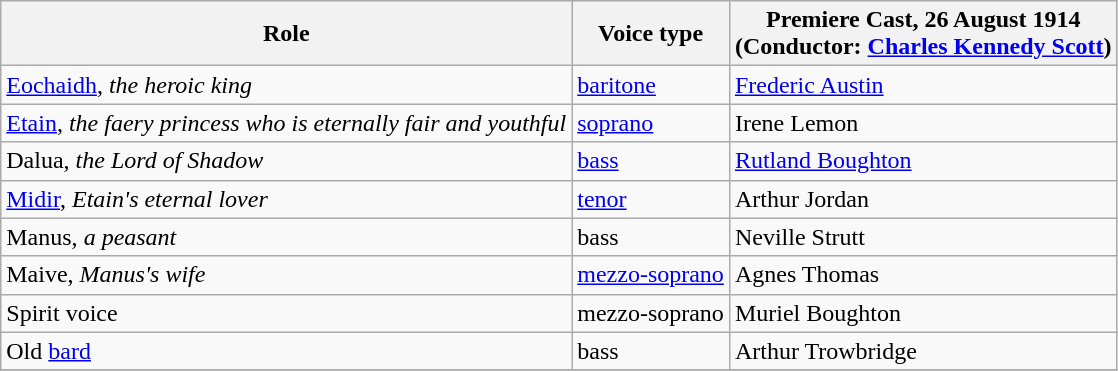<table class="wikitable">
<tr>
<th>Role</th>
<th>Voice type</th>
<th>Premiere Cast, 26 August 1914<br>(Conductor: <a href='#'>Charles Kennedy Scott</a>)</th>
</tr>
<tr>
<td><a href='#'>Eochaidh</a>, <em>the heroic king</em></td>
<td><a href='#'>baritone</a></td>
<td><a href='#'>Frederic Austin</a></td>
</tr>
<tr>
<td><a href='#'>Etain</a>, <em>the faery princess who is eternally fair and youthful</em></td>
<td><a href='#'>soprano</a></td>
<td>Irene Lemon</td>
</tr>
<tr>
<td>Dalua, <em>the Lord of Shadow</em></td>
<td><a href='#'>bass</a></td>
<td><a href='#'>Rutland Boughton</a></td>
</tr>
<tr>
<td><a href='#'>Midir</a>, <em>Etain's eternal lover</em></td>
<td><a href='#'>tenor</a></td>
<td>Arthur Jordan</td>
</tr>
<tr>
<td>Manus, <em>a peasant</em></td>
<td>bass</td>
<td>Neville Strutt</td>
</tr>
<tr>
<td>Maive, <em>Manus's wife</em></td>
<td><a href='#'>mezzo-soprano</a></td>
<td>Agnes Thomas</td>
</tr>
<tr>
<td>Spirit voice</td>
<td>mezzo-soprano</td>
<td>Muriel Boughton</td>
</tr>
<tr>
<td>Old <a href='#'>bard</a></td>
<td>bass</td>
<td>Arthur Trowbridge</td>
</tr>
<tr>
</tr>
</table>
